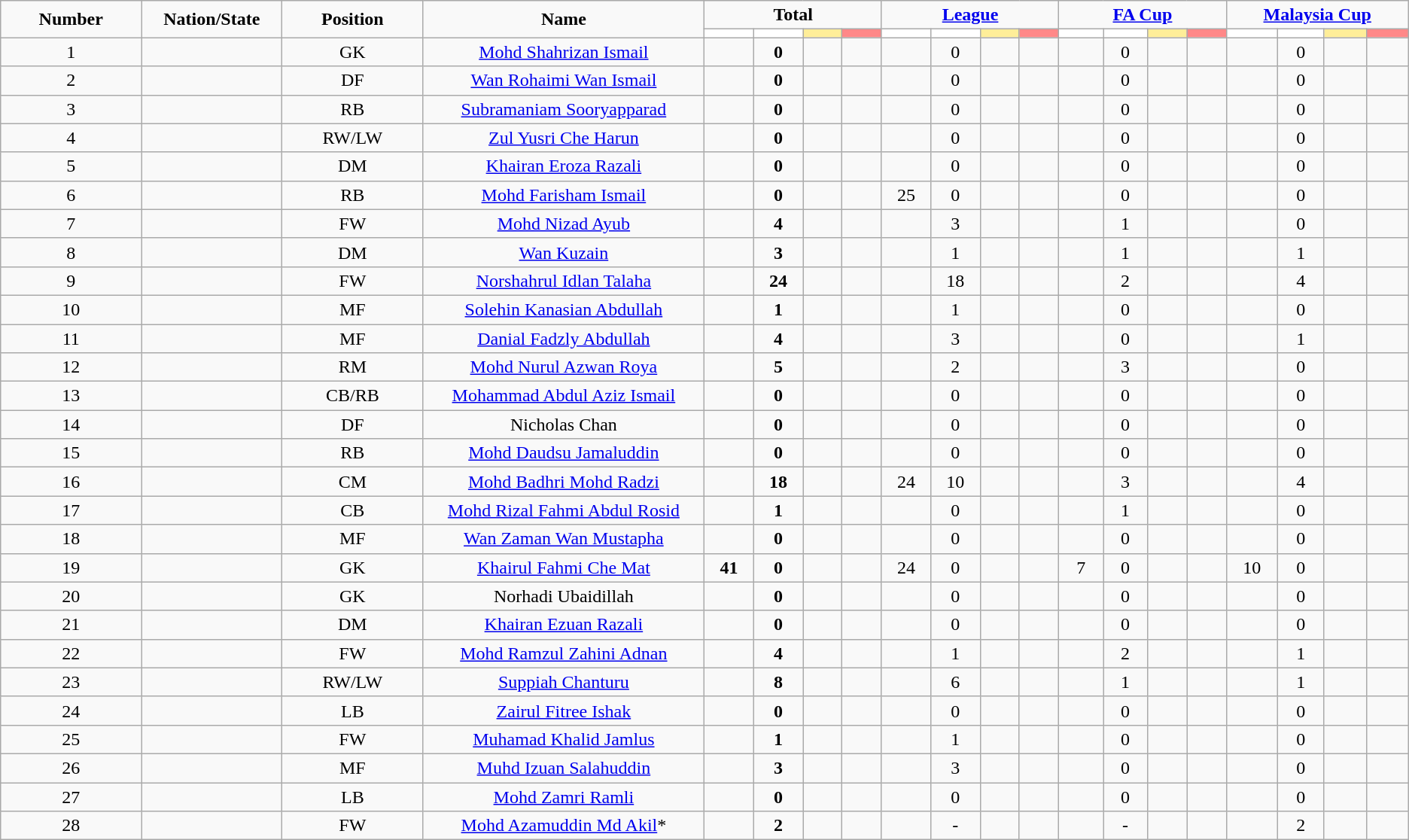<table class="wikitable" style="text-align:center;">
<tr>
<td rowspan="2"  style="width:10%; text-align:center;"><strong>Number</strong></td>
<td rowspan="2"  style="width:10%; text-align:center;"><strong>Nation/State</strong></td>
<td rowspan="2"  style="width:10%; text-align:center;"><strong>Position</strong></td>
<td rowspan="2"  style="width:20%; text-align:center;"><strong>Name</strong></td>
<td colspan="4" style="text-align:center;"><strong>Total </strong></td>
<td colspan="4" style="text-align:center;"><strong><a href='#'>League</a></strong></td>
<td colspan="4" style="text-align:center;"><strong><a href='#'>FA Cup</a></strong></td>
<td colspan="4" style="text-align:center;"><strong><a href='#'>Malaysia Cup</a></strong></td>
</tr>
<tr>
<th style="width:60px; background:#fff;"></th>
<th style="width:60px; background:#fff;"></th>
<th style="width:60px; background:#fe9;"></th>
<th style="width:60px; background:#ff8888;"></th>
<th style="width:60px; background:#fff;"></th>
<th style="width:60px; background:#fff;"></th>
<th style="width:60px; background:#fe9;"></th>
<th style="width:60px; background:#ff8888;"></th>
<th style="width:60px; background:#fff;"></th>
<th style="width:60px; background:#fff;"></th>
<th style="width:60px; background:#fe9;"></th>
<th style="width:60px; background:#ff8888;"></th>
<th style="width:60px; background:#fff;"></th>
<th style="width:60px; background:#fff;"></th>
<th style="width:60px; background:#fe9;"></th>
<th style="width:60px; background:#ff8888;"></th>
</tr>
<tr>
<td>1</td>
<td> </td>
<td>GK</td>
<td><a href='#'>Mohd Shahrizan Ismail</a></td>
<td><strong> </strong></td>
<td><strong>0</strong></td>
<td><strong> </strong></td>
<td><strong> </strong></td>
<td></td>
<td>0</td>
<td></td>
<td></td>
<td></td>
<td>0</td>
<td></td>
<td></td>
<td></td>
<td>0</td>
<td></td>
<td></td>
</tr>
<tr>
<td>2</td>
<td> </td>
<td>DF</td>
<td><a href='#'>Wan Rohaimi Wan Ismail</a></td>
<td><strong> </strong></td>
<td><strong>0</strong></td>
<td><strong> </strong></td>
<td><strong> </strong></td>
<td></td>
<td>0</td>
<td></td>
<td></td>
<td></td>
<td>0</td>
<td></td>
<td></td>
<td></td>
<td>0</td>
<td></td>
<td></td>
</tr>
<tr>
<td>3</td>
<td> </td>
<td>RB</td>
<td><a href='#'>Subramaniam Sooryapparad</a></td>
<td><strong> </strong></td>
<td><strong>0</strong></td>
<td><strong> </strong></td>
<td><strong> </strong></td>
<td></td>
<td>0</td>
<td></td>
<td></td>
<td></td>
<td>0</td>
<td></td>
<td></td>
<td></td>
<td>0</td>
<td></td>
<td></td>
</tr>
<tr>
<td>4</td>
<td> </td>
<td>RW/LW</td>
<td><a href='#'>Zul Yusri Che Harun</a></td>
<td><strong> </strong></td>
<td><strong>0</strong></td>
<td><strong> </strong></td>
<td><strong> </strong></td>
<td></td>
<td>0</td>
<td></td>
<td></td>
<td></td>
<td>0</td>
<td></td>
<td></td>
<td></td>
<td>0</td>
<td></td>
<td></td>
</tr>
<tr>
<td>5</td>
<td> </td>
<td>DM</td>
<td><a href='#'>Khairan Eroza Razali</a></td>
<td><strong> </strong></td>
<td><strong>0</strong></td>
<td><strong> </strong></td>
<td><strong> </strong></td>
<td></td>
<td>0</td>
<td></td>
<td></td>
<td></td>
<td>0</td>
<td></td>
<td></td>
<td></td>
<td>0</td>
<td></td>
<td></td>
</tr>
<tr>
<td>6</td>
<td> </td>
<td>RB</td>
<td><a href='#'>Mohd Farisham Ismail</a></td>
<td><strong> </strong></td>
<td><strong>0</strong></td>
<td><strong> </strong></td>
<td><strong> </strong></td>
<td>25</td>
<td>0</td>
<td></td>
<td></td>
<td></td>
<td>0</td>
<td></td>
<td></td>
<td></td>
<td>0</td>
<td></td>
<td></td>
</tr>
<tr>
<td>7</td>
<td> </td>
<td>FW</td>
<td><a href='#'>Mohd Nizad Ayub</a></td>
<td><strong> </strong></td>
<td><strong>4</strong></td>
<td><strong> </strong></td>
<td><strong> </strong></td>
<td></td>
<td>3</td>
<td></td>
<td></td>
<td></td>
<td>1</td>
<td></td>
<td></td>
<td></td>
<td>0</td>
<td></td>
<td></td>
</tr>
<tr>
<td>8</td>
<td> </td>
<td>DM</td>
<td><a href='#'>Wan Kuzain</a></td>
<td><strong> </strong></td>
<td><strong>3</strong></td>
<td><strong> </strong></td>
<td><strong> </strong></td>
<td></td>
<td>1</td>
<td></td>
<td></td>
<td></td>
<td>1</td>
<td></td>
<td></td>
<td></td>
<td>1</td>
<td></td>
<td></td>
</tr>
<tr>
<td>9</td>
<td> </td>
<td>FW</td>
<td><a href='#'>Norshahrul Idlan Talaha</a></td>
<td><strong> </strong></td>
<td><strong>24</strong></td>
<td><strong> </strong></td>
<td><strong> </strong></td>
<td></td>
<td>18</td>
<td></td>
<td></td>
<td></td>
<td>2</td>
<td></td>
<td></td>
<td></td>
<td>4</td>
<td></td>
<td></td>
</tr>
<tr>
<td>10</td>
<td> </td>
<td>MF</td>
<td><a href='#'>Solehin Kanasian Abdullah</a></td>
<td><strong> </strong></td>
<td><strong>1</strong></td>
<td><strong> </strong></td>
<td><strong> </strong></td>
<td></td>
<td>1</td>
<td></td>
<td></td>
<td></td>
<td>0</td>
<td></td>
<td></td>
<td></td>
<td>0</td>
<td></td>
<td></td>
</tr>
<tr>
<td>11</td>
<td> </td>
<td>MF</td>
<td><a href='#'>Danial Fadzly Abdullah</a></td>
<td><strong> </strong></td>
<td><strong>4</strong></td>
<td><strong> </strong></td>
<td><strong> </strong></td>
<td></td>
<td>3</td>
<td></td>
<td></td>
<td></td>
<td>0</td>
<td></td>
<td></td>
<td></td>
<td>1</td>
<td></td>
<td></td>
</tr>
<tr>
<td>12</td>
<td> </td>
<td>RM</td>
<td><a href='#'>Mohd Nurul Azwan Roya</a></td>
<td><strong> </strong></td>
<td><strong>5</strong></td>
<td><strong> </strong></td>
<td><strong> </strong></td>
<td></td>
<td>2</td>
<td></td>
<td></td>
<td></td>
<td>3</td>
<td></td>
<td></td>
<td></td>
<td>0</td>
<td></td>
<td></td>
</tr>
<tr>
<td>13</td>
<td> </td>
<td>CB/RB</td>
<td><a href='#'>Mohammad Abdul Aziz Ismail</a></td>
<td><strong> </strong></td>
<td><strong>0</strong></td>
<td><strong> </strong></td>
<td><strong> </strong></td>
<td></td>
<td>0</td>
<td></td>
<td></td>
<td></td>
<td>0</td>
<td></td>
<td></td>
<td></td>
<td>0</td>
<td></td>
<td></td>
</tr>
<tr>
<td>14</td>
<td> </td>
<td>DF</td>
<td>Nicholas Chan</td>
<td><strong> </strong></td>
<td><strong>0</strong></td>
<td><strong> </strong></td>
<td><strong> </strong></td>
<td></td>
<td>0</td>
<td></td>
<td></td>
<td></td>
<td>0</td>
<td></td>
<td></td>
<td></td>
<td>0</td>
<td></td>
<td></td>
</tr>
<tr>
<td>15</td>
<td> </td>
<td>RB</td>
<td><a href='#'>Mohd Daudsu Jamaluddin</a></td>
<td><strong> </strong></td>
<td><strong>0</strong></td>
<td><strong> </strong></td>
<td><strong> </strong></td>
<td></td>
<td>0</td>
<td></td>
<td></td>
<td></td>
<td>0</td>
<td></td>
<td></td>
<td></td>
<td>0</td>
<td></td>
<td></td>
</tr>
<tr>
<td>16</td>
<td> </td>
<td>CM</td>
<td><a href='#'>Mohd Badhri Mohd Radzi</a></td>
<td><strong> </strong></td>
<td><strong>18</strong></td>
<td><strong> </strong></td>
<td><strong> </strong></td>
<td>24</td>
<td>10</td>
<td></td>
<td></td>
<td></td>
<td>3</td>
<td></td>
<td></td>
<td></td>
<td>4</td>
<td></td>
<td></td>
</tr>
<tr>
<td>17</td>
<td> </td>
<td>CB</td>
<td><a href='#'>Mohd Rizal Fahmi Abdul Rosid</a></td>
<td><strong> </strong></td>
<td><strong>1</strong></td>
<td><strong> </strong></td>
<td><strong> </strong></td>
<td></td>
<td>0</td>
<td></td>
<td></td>
<td></td>
<td>1</td>
<td></td>
<td></td>
<td></td>
<td>0</td>
<td></td>
<td></td>
</tr>
<tr>
<td>18</td>
<td> </td>
<td>MF</td>
<td><a href='#'>Wan Zaman Wan Mustapha</a></td>
<td><strong> </strong></td>
<td><strong>0</strong></td>
<td><strong> </strong></td>
<td><strong> </strong></td>
<td></td>
<td>0</td>
<td></td>
<td></td>
<td></td>
<td>0</td>
<td></td>
<td></td>
<td></td>
<td>0</td>
<td></td>
<td></td>
</tr>
<tr>
<td>19</td>
<td> </td>
<td>GK</td>
<td><a href='#'>Khairul Fahmi Che Mat</a></td>
<td><strong>41</strong></td>
<td><strong>0</strong></td>
<td><strong> </strong></td>
<td><strong> </strong></td>
<td>24</td>
<td>0</td>
<td></td>
<td></td>
<td>7</td>
<td>0</td>
<td></td>
<td></td>
<td>10</td>
<td>0</td>
<td></td>
<td></td>
</tr>
<tr>
<td>20</td>
<td> </td>
<td>GK</td>
<td>Norhadi Ubaidillah</td>
<td><strong> </strong></td>
<td><strong>0</strong></td>
<td><strong> </strong></td>
<td><strong> </strong></td>
<td></td>
<td>0</td>
<td></td>
<td></td>
<td></td>
<td>0</td>
<td></td>
<td></td>
<td></td>
<td>0</td>
<td></td>
<td></td>
</tr>
<tr>
<td>21</td>
<td> </td>
<td>DM</td>
<td><a href='#'>Khairan Ezuan Razali</a></td>
<td><strong> </strong></td>
<td><strong>0</strong></td>
<td><strong> </strong></td>
<td><strong> </strong></td>
<td></td>
<td>0</td>
<td></td>
<td></td>
<td></td>
<td>0</td>
<td></td>
<td></td>
<td></td>
<td>0</td>
<td></td>
<td></td>
</tr>
<tr>
<td>22</td>
<td> </td>
<td>FW</td>
<td><a href='#'>Mohd Ramzul Zahini Adnan</a></td>
<td><strong> </strong></td>
<td><strong>4</strong></td>
<td><strong> </strong></td>
<td><strong> </strong></td>
<td></td>
<td>1</td>
<td></td>
<td></td>
<td></td>
<td>2</td>
<td></td>
<td></td>
<td></td>
<td>1</td>
<td></td>
<td></td>
</tr>
<tr>
<td>23</td>
<td> </td>
<td>RW/LW</td>
<td><a href='#'>Suppiah Chanturu</a></td>
<td><strong> </strong></td>
<td><strong>8</strong></td>
<td><strong> </strong></td>
<td><strong> </strong></td>
<td></td>
<td>6</td>
<td></td>
<td></td>
<td></td>
<td>1</td>
<td></td>
<td></td>
<td></td>
<td>1</td>
<td></td>
<td></td>
</tr>
<tr>
<td>24</td>
<td> </td>
<td>LB</td>
<td><a href='#'>Zairul Fitree Ishak</a></td>
<td><strong> </strong></td>
<td><strong>0</strong></td>
<td><strong> </strong></td>
<td><strong> </strong></td>
<td></td>
<td>0</td>
<td></td>
<td></td>
<td></td>
<td>0</td>
<td></td>
<td></td>
<td></td>
<td>0</td>
<td></td>
<td></td>
</tr>
<tr>
<td>25</td>
<td> </td>
<td>FW</td>
<td><a href='#'>Muhamad Khalid Jamlus</a></td>
<td><strong> </strong></td>
<td><strong>1</strong></td>
<td><strong> </strong></td>
<td><strong> </strong></td>
<td></td>
<td>1</td>
<td></td>
<td></td>
<td></td>
<td>0</td>
<td></td>
<td></td>
<td></td>
<td>0</td>
<td></td>
<td></td>
</tr>
<tr>
<td>26</td>
<td> </td>
<td>MF</td>
<td><a href='#'>Muhd Izuan Salahuddin</a></td>
<td><strong> </strong></td>
<td><strong>3</strong></td>
<td><strong> </strong></td>
<td><strong> </strong></td>
<td></td>
<td>3</td>
<td></td>
<td></td>
<td></td>
<td>0</td>
<td></td>
<td></td>
<td></td>
<td>0</td>
<td></td>
<td></td>
</tr>
<tr>
<td>27</td>
<td> </td>
<td>LB</td>
<td><a href='#'>Mohd Zamri Ramli</a></td>
<td><strong> </strong></td>
<td><strong>0</strong></td>
<td><strong> </strong></td>
<td><strong> </strong></td>
<td></td>
<td>0</td>
<td></td>
<td></td>
<td></td>
<td>0</td>
<td></td>
<td></td>
<td></td>
<td>0</td>
<td></td>
<td></td>
</tr>
<tr>
<td>28</td>
<td> </td>
<td>FW</td>
<td><a href='#'>Mohd Azamuddin Md Akil</a>*</td>
<td><strong> </strong></td>
<td><strong>2</strong></td>
<td><strong> </strong></td>
<td><strong> </strong></td>
<td></td>
<td>-</td>
<td></td>
<td></td>
<td></td>
<td>-</td>
<td></td>
<td></td>
<td></td>
<td>2</td>
<td></td>
<td></td>
</tr>
</table>
